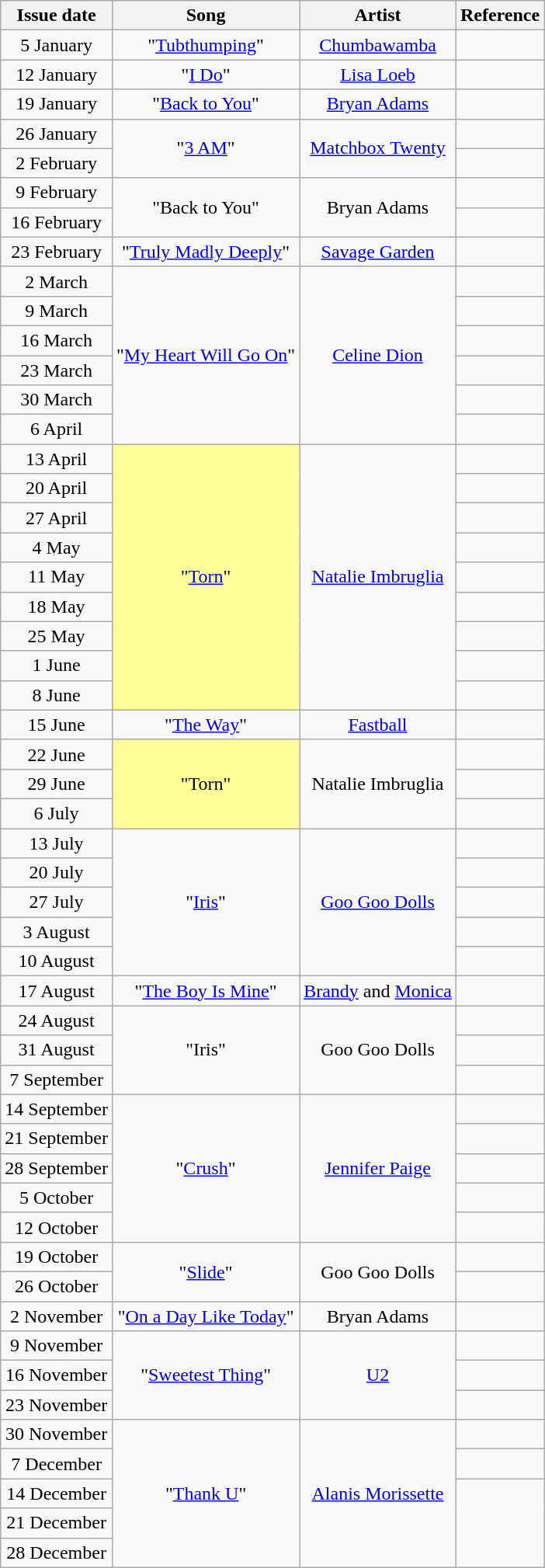<table class="wikitable">
<tr>
<th align="center">Issue date</th>
<th align="center">Song</th>
<th align="center">Artist</th>
<th align="center">Reference</th>
</tr>
<tr>
<td align="center">5 January</td>
<td align="center">"<a href='#'>Tubthumping</a>"</td>
<td align="center"><a href='#'>Chumbawamba</a></td>
<td align="center"></td>
</tr>
<tr>
<td align="center">12 January</td>
<td align="center">"<a href='#'>I Do</a>"</td>
<td align="center"><a href='#'>Lisa Loeb</a></td>
<td align="center"></td>
</tr>
<tr>
<td align="center">19 January</td>
<td align="center">"<a href='#'>Back to You</a>"</td>
<td align="center"><a href='#'>Bryan Adams</a></td>
<td align="center"></td>
</tr>
<tr>
<td align="center">26 January</td>
<td align="center" rowspan="2">"<a href='#'>3 AM</a>"</td>
<td align="center" rowspan="2"><a href='#'>Matchbox Twenty</a></td>
<td align="center"></td>
</tr>
<tr>
<td align="center">2 February</td>
<td align="center"></td>
</tr>
<tr>
<td align="center">9 February</td>
<td align="center" rowspan="2">"Back to You"</td>
<td align="center" rowspan="2">Bryan Adams</td>
<td align="center"></td>
</tr>
<tr>
<td align="center">16 February</td>
<td align="center"></td>
</tr>
<tr>
<td align="center">23 February</td>
<td align="center">"<a href='#'>Truly Madly Deeply</a>"</td>
<td align="center"><a href='#'>Savage Garden</a></td>
<td align="center"></td>
</tr>
<tr>
<td align="center">2 March</td>
<td align="center" rowspan="6">"<a href='#'>My Heart Will Go On</a>"</td>
<td align="center" rowspan="6"><a href='#'>Celine Dion</a></td>
<td align="center"></td>
</tr>
<tr>
<td align="center">9 March</td>
<td align="center"></td>
</tr>
<tr>
<td align="center">16 March</td>
<td align="center"></td>
</tr>
<tr>
<td align="center">23 March</td>
<td align="center"></td>
</tr>
<tr>
<td align="center">30 March</td>
<td align="center"></td>
</tr>
<tr>
<td align="center">6 April</td>
<td align="center"></td>
</tr>
<tr>
<td align="center">13 April</td>
<td bgcolor=#FFFF99 align="center" rowspan="9">"<a href='#'>Torn</a>"</td>
<td align="center" rowspan="9"><a href='#'>Natalie Imbruglia</a></td>
<td align="center"></td>
</tr>
<tr>
<td align="center">20 April</td>
<td align="center"></td>
</tr>
<tr>
<td align="center">27 April</td>
<td align="center"></td>
</tr>
<tr>
<td align="center">4 May</td>
<td align="center"></td>
</tr>
<tr>
<td align="center">11 May</td>
<td align="center"></td>
</tr>
<tr>
<td align="center">18 May</td>
<td align="center"></td>
</tr>
<tr>
<td align="center">25 May</td>
<td align="center"></td>
</tr>
<tr>
<td align="center">1 June</td>
<td align="center"></td>
</tr>
<tr>
<td align="center">8 June</td>
<td align="center"></td>
</tr>
<tr>
<td align="center">15 June</td>
<td align="center">"<a href='#'>The Way</a>"</td>
<td align="center"><a href='#'>Fastball</a></td>
<td align="center"></td>
</tr>
<tr>
<td align="center">22 June</td>
<td bgcolor=#FFFF99 align="center" rowspan="3">"Torn"</td>
<td align="center" rowspan="3">Natalie Imbruglia</td>
<td align="center"></td>
</tr>
<tr>
<td align="center">29 June</td>
<td align="center"></td>
</tr>
<tr>
<td align="center">6 July</td>
<td align="center"></td>
</tr>
<tr>
<td align="center">13 July</td>
<td align="center" rowspan="5">"<a href='#'>Iris</a>"</td>
<td align="center" rowspan="5"><a href='#'>Goo Goo Dolls</a></td>
<td align="center"></td>
</tr>
<tr>
<td align="center">20 July</td>
<td align="center"></td>
</tr>
<tr>
<td align="center">27 July</td>
<td align="center"></td>
</tr>
<tr>
<td align="center">3 August</td>
<td align="center"></td>
</tr>
<tr>
<td align="center">10 August</td>
<td align="center"></td>
</tr>
<tr>
<td align="center">17 August</td>
<td align="center">"<a href='#'>The Boy Is Mine</a>"</td>
<td align="center"><a href='#'>Brandy</a> and <a href='#'>Monica</a></td>
<td align="center"></td>
</tr>
<tr>
<td align="center">24 August</td>
<td align="center" rowspan="3">"Iris"</td>
<td align="center" rowspan="3">Goo Goo Dolls</td>
<td align="center"></td>
</tr>
<tr>
<td align="center">31 August</td>
<td align="center"></td>
</tr>
<tr>
<td align="center">7 September</td>
<td align="center"></td>
</tr>
<tr>
<td align="center">14 September</td>
<td align="center" rowspan="5">"<a href='#'>Crush</a>"</td>
<td align="center" rowspan="5"><a href='#'>Jennifer Paige</a></td>
<td align="center"></td>
</tr>
<tr>
<td align="center">21 September</td>
<td align="center"></td>
</tr>
<tr>
<td align="center">28 September</td>
<td align="center"></td>
</tr>
<tr>
<td align="center">5 October</td>
<td align="center"></td>
</tr>
<tr>
<td align="center">12 October</td>
<td align="center"></td>
</tr>
<tr>
<td align="center">19 October</td>
<td align="center" rowspan="2">"<a href='#'>Slide</a>"</td>
<td align="center" rowspan="2">Goo Goo Dolls</td>
<td align="center"></td>
</tr>
<tr>
<td align="center">26 October</td>
<td align="center"></td>
</tr>
<tr>
<td align="center">2 November</td>
<td align="center">"<a href='#'>On a Day Like Today</a>"</td>
<td align="center">Bryan Adams</td>
<td align="center"></td>
</tr>
<tr>
<td align="center">9 November</td>
<td align="center" rowspan="3">"<a href='#'>Sweetest Thing</a>"</td>
<td align="center" rowspan="3"><a href='#'>U2</a></td>
<td align="center"></td>
</tr>
<tr>
<td align="center">16 November</td>
<td align="center"></td>
</tr>
<tr>
<td align="center">23 November</td>
<td align="center"></td>
</tr>
<tr>
<td align="center">30 November</td>
<td align="center" rowspan="5">"<a href='#'>Thank U</a>"</td>
<td align="center" rowspan="5"><a href='#'>Alanis Morissette</a></td>
<td align="center"></td>
</tr>
<tr>
<td align="center">7 December</td>
<td align="center"></td>
</tr>
<tr>
<td align="center">14 December</td>
<td align="center" rowspan="3"></td>
</tr>
<tr>
<td align="center">21 December</td>
</tr>
<tr>
<td align="center">28 December</td>
</tr>
</table>
